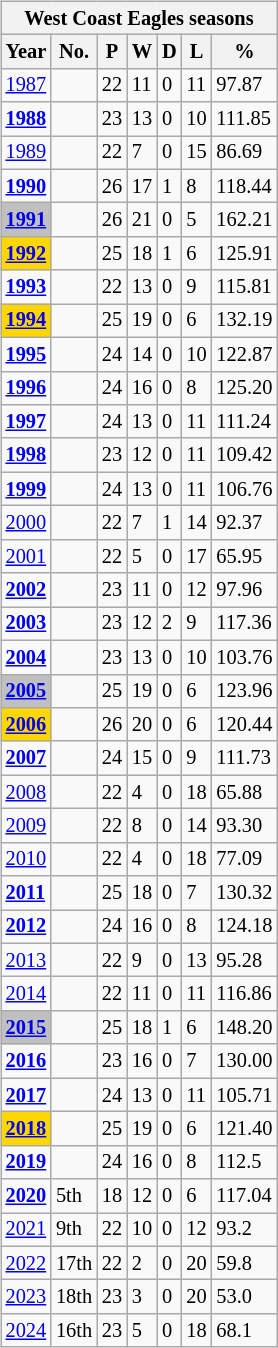<table class="wikitable sortable" style="float:right; font-size: 85%; border: 1px solid #BBB; margin: .5em 0 0 .3em;">
<tr>
<th colspan="7">West Coast Eagles seasons</th>
</tr>
<tr>
<th>Year</th>
<th>No.</th>
<th>P</th>
<th>W</th>
<th>D</th>
<th>L</th>
<th>%</th>
</tr>
<tr>
<td><a href='#'>1987</a></td>
<td></td>
<td>22</td>
<td>11</td>
<td>0</td>
<td>11</td>
<td>97.87</td>
</tr>
<tr>
<td><strong><a href='#'>1988</a></strong></td>
<td></td>
<td>23</td>
<td>13</td>
<td>0</td>
<td>10</td>
<td>111.85</td>
</tr>
<tr>
<td><a href='#'>1989</a></td>
<td></td>
<td>22</td>
<td>7</td>
<td>0</td>
<td>15</td>
<td>86.69</td>
</tr>
<tr>
<td><strong><a href='#'>1990</a></strong></td>
<td></td>
<td>26</td>
<td>17</td>
<td>1</td>
<td>8</td>
<td>118.44</td>
</tr>
<tr>
<td style="background:silver"><strong><a href='#'>1991</a></strong></td>
<td></td>
<td>26</td>
<td>21</td>
<td>0</td>
<td>5</td>
<td>162.21</td>
</tr>
<tr>
<td style="background:gold"><strong><a href='#'>1992</a></strong></td>
<td></td>
<td>25</td>
<td>18</td>
<td>1</td>
<td>6</td>
<td>125.91</td>
</tr>
<tr>
<td><strong><a href='#'>1993</a></strong></td>
<td></td>
<td>22</td>
<td>13</td>
<td>0</td>
<td>9</td>
<td>115.81</td>
</tr>
<tr>
<td style="background:gold"><strong><a href='#'>1994</a></strong></td>
<td></td>
<td>25</td>
<td>19</td>
<td>0</td>
<td>6</td>
<td>132.19</td>
</tr>
<tr>
<td><strong><a href='#'>1995</a></strong></td>
<td></td>
<td>24</td>
<td>14</td>
<td>0</td>
<td>10</td>
<td>122.87</td>
</tr>
<tr>
<td><strong><a href='#'>1996</a></strong></td>
<td></td>
<td>24</td>
<td>16</td>
<td>0</td>
<td>8</td>
<td>125.20</td>
</tr>
<tr>
<td><strong><a href='#'>1997</a></strong></td>
<td></td>
<td>24</td>
<td>13</td>
<td>0</td>
<td>11</td>
<td>111.24</td>
</tr>
<tr>
<td><strong><a href='#'>1998</a></strong></td>
<td></td>
<td>23</td>
<td>12</td>
<td>0</td>
<td>11</td>
<td>109.42</td>
</tr>
<tr>
<td><strong><a href='#'>1999</a></strong></td>
<td></td>
<td>24</td>
<td>13</td>
<td>0</td>
<td>11</td>
<td>106.76</td>
</tr>
<tr>
<td><a href='#'>2000</a></td>
<td></td>
<td>22</td>
<td>7</td>
<td>1</td>
<td>14</td>
<td>92.37</td>
</tr>
<tr>
<td><a href='#'>2001</a></td>
<td></td>
<td>22</td>
<td>5</td>
<td>0</td>
<td>17</td>
<td>65.95</td>
</tr>
<tr>
<td><strong><a href='#'>2002</a></strong></td>
<td></td>
<td>23</td>
<td>11</td>
<td>0</td>
<td>12</td>
<td>97.96</td>
</tr>
<tr>
<td><strong><a href='#'>2003</a></strong></td>
<td></td>
<td>23</td>
<td>12</td>
<td>2</td>
<td>9</td>
<td>117.36</td>
</tr>
<tr>
<td><strong><a href='#'>2004</a></strong></td>
<td></td>
<td>23</td>
<td>13</td>
<td>0</td>
<td>10</td>
<td>103.76</td>
</tr>
<tr>
<td style="background:silver"><strong><a href='#'>2005</a></strong></td>
<td></td>
<td>25</td>
<td>19</td>
<td>0</td>
<td>6</td>
<td>123.96</td>
</tr>
<tr>
<td style="background:gold"><strong><a href='#'>2006</a></strong></td>
<td></td>
<td>26</td>
<td>20</td>
<td>0</td>
<td>6</td>
<td>120.44</td>
</tr>
<tr>
<td><strong><a href='#'>2007</a></strong></td>
<td></td>
<td>24</td>
<td>15</td>
<td>0</td>
<td>9</td>
<td>111.73</td>
</tr>
<tr>
<td><a href='#'>2008</a></td>
<td></td>
<td>22</td>
<td>4</td>
<td>0</td>
<td>18</td>
<td>65.88</td>
</tr>
<tr>
<td><a href='#'>2009</a></td>
<td></td>
<td>22</td>
<td>8</td>
<td>0</td>
<td>14</td>
<td>93.30</td>
</tr>
<tr>
<td><a href='#'>2010</a></td>
<td></td>
<td>22</td>
<td>4</td>
<td>0</td>
<td>18</td>
<td>77.09</td>
</tr>
<tr>
<td><strong><a href='#'>2011</a></strong></td>
<td></td>
<td>25</td>
<td>18</td>
<td>0</td>
<td>7</td>
<td>130.32</td>
</tr>
<tr>
<td><strong><a href='#'>2012</a></strong></td>
<td></td>
<td>24</td>
<td>16</td>
<td>0</td>
<td>8</td>
<td>124.18</td>
</tr>
<tr>
<td><a href='#'>2013</a></td>
<td></td>
<td>22</td>
<td>9</td>
<td>0</td>
<td>13</td>
<td>95.28</td>
</tr>
<tr>
<td><a href='#'>2014</a></td>
<td></td>
<td>22</td>
<td>11</td>
<td>0</td>
<td>11</td>
<td>116.86</td>
</tr>
<tr>
<td style="background:silver"><strong><a href='#'>2015</a></strong></td>
<td></td>
<td>25</td>
<td>18</td>
<td>1</td>
<td>6</td>
<td>148.20</td>
</tr>
<tr>
<td><strong><a href='#'>2016</a></strong></td>
<td></td>
<td>23</td>
<td>16</td>
<td>0</td>
<td>7</td>
<td>130.00</td>
</tr>
<tr>
<td><strong><a href='#'>2017</a></strong></td>
<td></td>
<td>24</td>
<td>13</td>
<td>0</td>
<td>11</td>
<td>105.71</td>
</tr>
<tr>
<td style="background:gold"><strong><a href='#'>2018</a></strong></td>
<td></td>
<td>25</td>
<td>19</td>
<td>0</td>
<td>6</td>
<td>121.40</td>
</tr>
<tr>
<td><strong><a href='#'>2019</a></strong></td>
<td></td>
<td>24</td>
<td>16</td>
<td>0</td>
<td>8</td>
<td>112.5</td>
</tr>
<tr>
<td><strong><a href='#'>2020</a></strong></td>
<td>5th</td>
<td>18</td>
<td>12</td>
<td>0</td>
<td>6</td>
<td>117.04</td>
</tr>
<tr>
<td><a href='#'>2021</a></td>
<td>9th</td>
<td>22</td>
<td>10</td>
<td>0</td>
<td>12</td>
<td>93.2</td>
</tr>
<tr>
<td><a href='#'>2022</a></td>
<td>17th</td>
<td>22</td>
<td>2</td>
<td>0</td>
<td>20</td>
<td>59.8</td>
</tr>
<tr>
<td><a href='#'>2023</a></td>
<td>18th</td>
<td>23</td>
<td>3</td>
<td>0</td>
<td>20</td>
<td>53.0</td>
</tr>
<tr>
<td><a href='#'>2024</a></td>
<td>16th</td>
<td>23</td>
<td>5</td>
<td>0</td>
<td>18</td>
<td>68.1</td>
</tr>
</table>
